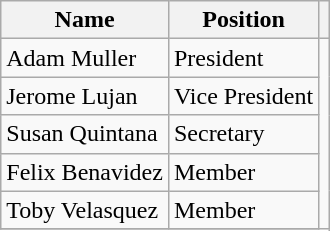<table class="wikitable">
<tr>
<th>Name</th>
<th>Position</th>
<th></th>
</tr>
<tr valign="bottom">
<td>Adam Muller</td>
<td>President</td>
</tr>
<tr>
<td>Jerome Lujan</td>
<td>Vice President</td>
</tr>
<tr>
<td>Susan Quintana</td>
<td>Secretary</td>
</tr>
<tr>
<td>Felix Benavidez</td>
<td>Member</td>
</tr>
<tr>
<td>Toby Velasquez</td>
<td>Member</td>
</tr>
<tr>
</tr>
</table>
